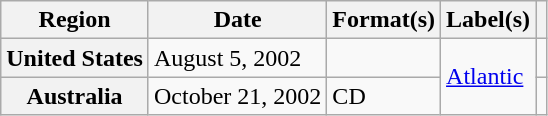<table class="wikitable plainrowheaders">
<tr>
<th scope="col">Region</th>
<th scope="col">Date</th>
<th scope="col">Format(s)</th>
<th scope="col">Label(s)</th>
<th scope="col"></th>
</tr>
<tr>
<th scope="row">United States</th>
<td>August 5, 2002</td>
<td></td>
<td rowspan="2"><a href='#'>Atlantic</a></td>
<td></td>
</tr>
<tr>
<th scope="row">Australia</th>
<td>October 21, 2002</td>
<td>CD</td>
<td></td>
</tr>
</table>
